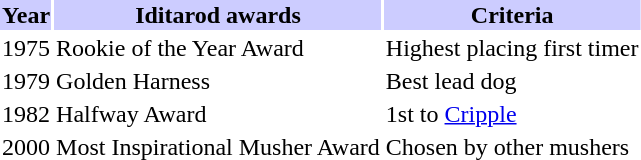<table align="center" class="toccolours" style="margin: 0 .4em; font-size: 100%">
<tr>
<th style="background: #ccf">Year</th>
<th style="background: #ccf">Iditarod awards</th>
<th style="background: #ccf">Criteria</th>
</tr>
<tr>
<td>1975</td>
<td>Rookie of the Year Award</td>
<td>Highest placing first timer</td>
</tr>
<tr>
<td>1979</td>
<td>Golden Harness</td>
<td>Best lead dog</td>
</tr>
<tr>
<td>1982</td>
<td>Halfway Award</td>
<td>1st to <a href='#'>Cripple</a></td>
</tr>
<tr>
<td>2000</td>
<td>Most Inspirational Musher Award</td>
<td>Chosen by other mushers</td>
</tr>
</table>
